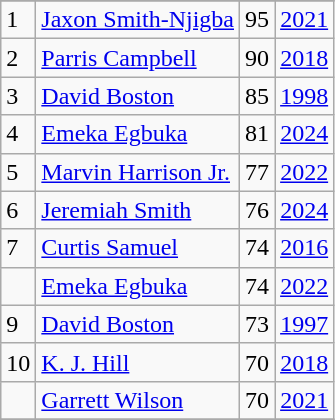<table class="wikitable">
<tr>
</tr>
<tr>
<td>1</td>
<td><a href='#'>Jaxon Smith-Njigba</a></td>
<td>95</td>
<td><a href='#'>2021</a></td>
</tr>
<tr>
<td>2</td>
<td><a href='#'>Parris Campbell</a></td>
<td>90</td>
<td><a href='#'>2018</a></td>
</tr>
<tr>
<td>3</td>
<td><a href='#'>David Boston</a></td>
<td>85</td>
<td><a href='#'>1998</a></td>
</tr>
<tr>
<td>4</td>
<td><a href='#'>Emeka Egbuka</a></td>
<td>81</td>
<td><a href='#'>2024</a></td>
</tr>
<tr>
<td>5</td>
<td><a href='#'>Marvin Harrison Jr.</a></td>
<td>77</td>
<td><a href='#'>2022</a></td>
</tr>
<tr>
<td>6</td>
<td><a href='#'>Jeremiah Smith</a></td>
<td>76</td>
<td><a href='#'>2024</a></td>
</tr>
<tr>
<td>7</td>
<td><a href='#'>Curtis Samuel</a></td>
<td>74</td>
<td><a href='#'>2016</a></td>
</tr>
<tr>
<td></td>
<td><a href='#'>Emeka Egbuka</a></td>
<td>74</td>
<td><a href='#'>2022</a></td>
</tr>
<tr>
<td>9</td>
<td><a href='#'>David Boston</a></td>
<td>73</td>
<td><a href='#'>1997</a></td>
</tr>
<tr>
<td>10</td>
<td><a href='#'>K. J. Hill</a></td>
<td>70</td>
<td><a href='#'>2018</a></td>
</tr>
<tr>
<td></td>
<td><a href='#'>Garrett Wilson</a></td>
<td>70</td>
<td><a href='#'>2021</a></td>
</tr>
<tr>
</tr>
</table>
